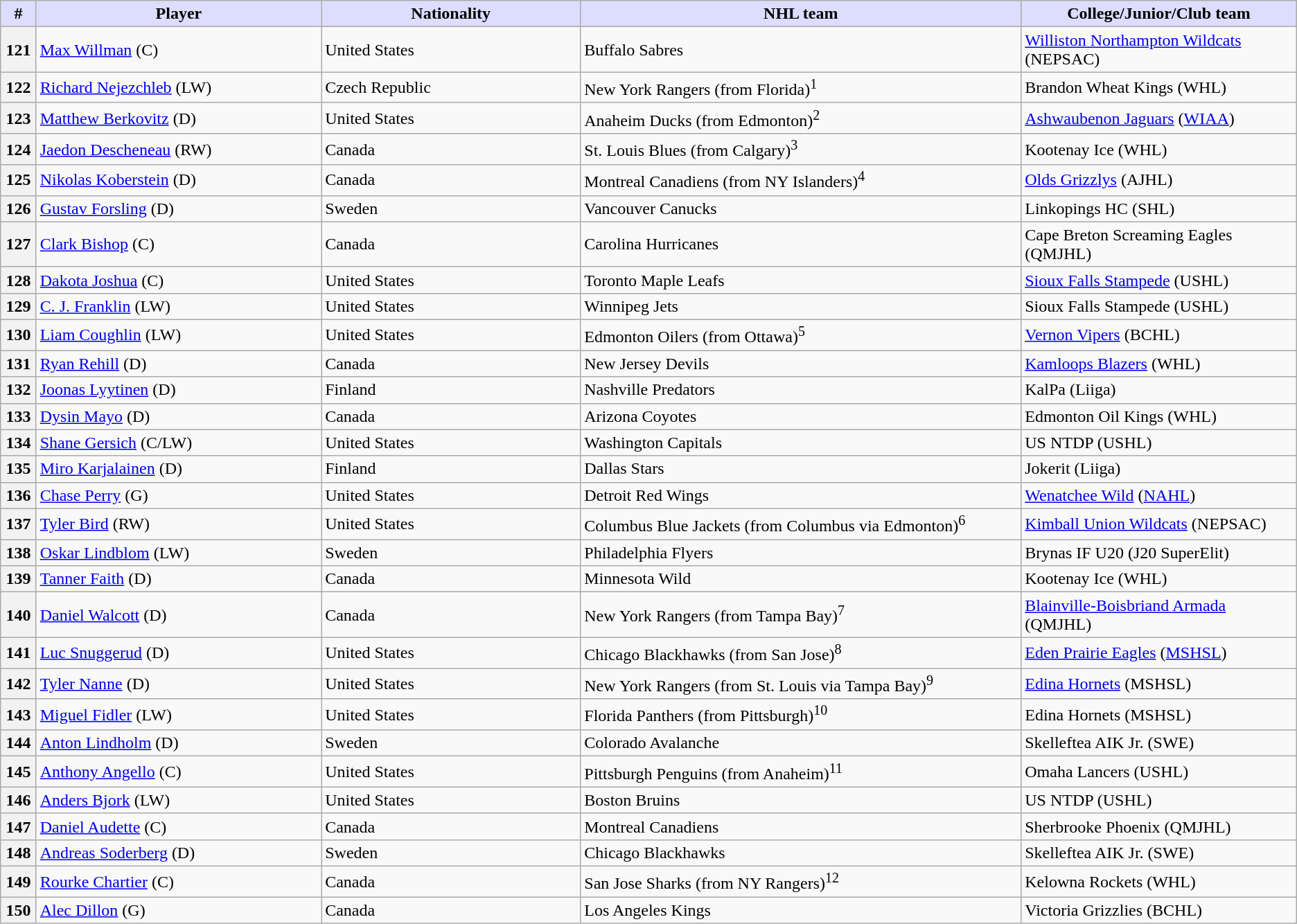<table class="wikitable">
<tr>
<th style="background:#ddf; width:2.75%;">#</th>
<th style="background:#ddf; width:22.0%;">Player</th>
<th style="background:#ddf; width:20.0%;">Nationality</th>
<th style="background:#ddf; width:34.0%;">NHL team</th>
<th style="background:#ddf; width:100.0%;">College/Junior/Club team</th>
</tr>
<tr>
<th>121</th>
<td><a href='#'>Max Willman</a> (C)</td>
<td> United States</td>
<td>Buffalo Sabres</td>
<td><a href='#'>Williston Northampton Wildcats</a> (NEPSAC)</td>
</tr>
<tr>
<th>122</th>
<td><a href='#'>Richard Nejezchleb</a> (LW)</td>
<td> Czech Republic</td>
<td>New York Rangers (from Florida)<sup>1</sup></td>
<td>Brandon Wheat Kings (WHL)</td>
</tr>
<tr>
<th>123</th>
<td><a href='#'>Matthew Berkovitz</a> (D)</td>
<td> United States</td>
<td>Anaheim Ducks (from Edmonton)<sup>2</sup></td>
<td><a href='#'>Ashwaubenon Jaguars</a> (<a href='#'>WIAA</a>)</td>
</tr>
<tr>
<th>124</th>
<td><a href='#'>Jaedon Descheneau</a> (RW)</td>
<td> Canada</td>
<td>St. Louis Blues (from Calgary)<sup>3</sup></td>
<td>Kootenay Ice (WHL)</td>
</tr>
<tr>
<th>125</th>
<td><a href='#'>Nikolas Koberstein</a> (D)</td>
<td> Canada</td>
<td>Montreal Canadiens (from NY Islanders)<sup>4</sup></td>
<td><a href='#'>Olds Grizzlys</a> (AJHL)</td>
</tr>
<tr>
<th>126</th>
<td><a href='#'>Gustav Forsling</a> (D)</td>
<td> Sweden</td>
<td>Vancouver Canucks</td>
<td>Linkopings HC (SHL)</td>
</tr>
<tr>
<th>127</th>
<td><a href='#'>Clark Bishop</a> (C)</td>
<td> Canada</td>
<td>Carolina Hurricanes</td>
<td>Cape Breton Screaming Eagles (QMJHL)</td>
</tr>
<tr>
<th>128</th>
<td><a href='#'>Dakota Joshua</a> (C)</td>
<td> United States</td>
<td>Toronto Maple Leafs</td>
<td><a href='#'>Sioux Falls Stampede</a> (USHL)</td>
</tr>
<tr>
<th>129</th>
<td><a href='#'>C. J. Franklin</a> (LW)</td>
<td> United States</td>
<td>Winnipeg Jets</td>
<td>Sioux Falls Stampede (USHL)</td>
</tr>
<tr>
<th>130</th>
<td><a href='#'>Liam Coughlin</a> (LW)</td>
<td> United States</td>
<td>Edmonton Oilers (from Ottawa)<sup>5</sup></td>
<td><a href='#'>Vernon Vipers</a> (BCHL)</td>
</tr>
<tr>
<th>131</th>
<td><a href='#'>Ryan Rehill</a> (D)</td>
<td> Canada</td>
<td>New Jersey Devils</td>
<td><a href='#'>Kamloops Blazers</a> (WHL)</td>
</tr>
<tr>
<th>132</th>
<td><a href='#'>Joonas Lyytinen</a> (D)</td>
<td> Finland</td>
<td>Nashville Predators</td>
<td>KalPa (Liiga)</td>
</tr>
<tr>
<th>133</th>
<td><a href='#'>Dysin Mayo</a> (D)</td>
<td> Canada</td>
<td>Arizona Coyotes</td>
<td>Edmonton Oil Kings (WHL)</td>
</tr>
<tr>
<th>134</th>
<td><a href='#'>Shane Gersich</a> (C/LW)</td>
<td> United States</td>
<td>Washington Capitals</td>
<td>US NTDP (USHL)</td>
</tr>
<tr>
<th>135</th>
<td><a href='#'>Miro Karjalainen</a> (D)</td>
<td> Finland</td>
<td>Dallas Stars</td>
<td>Jokerit (Liiga)</td>
</tr>
<tr>
<th>136</th>
<td><a href='#'>Chase Perry</a> (G)</td>
<td> United States</td>
<td>Detroit Red Wings</td>
<td><a href='#'>Wenatchee Wild</a> (<a href='#'>NAHL</a>)</td>
</tr>
<tr>
<th>137</th>
<td><a href='#'>Tyler Bird</a> (RW)</td>
<td> United States</td>
<td>Columbus Blue Jackets (from Columbus via Edmonton)<sup>6</sup></td>
<td><a href='#'>Kimball Union Wildcats</a> (NEPSAC)</td>
</tr>
<tr>
<th>138</th>
<td><a href='#'>Oskar Lindblom</a> (LW)</td>
<td> Sweden</td>
<td>Philadelphia Flyers</td>
<td>Brynas IF U20 (J20 SuperElit)</td>
</tr>
<tr>
<th>139</th>
<td><a href='#'>Tanner Faith</a> (D)</td>
<td> Canada</td>
<td>Minnesota Wild</td>
<td>Kootenay Ice (WHL)</td>
</tr>
<tr>
<th>140</th>
<td><a href='#'>Daniel Walcott</a> (D)</td>
<td> Canada</td>
<td>New York Rangers (from Tampa Bay)<sup>7</sup></td>
<td><a href='#'>Blainville-Boisbriand Armada</a> (QMJHL)</td>
</tr>
<tr>
<th>141</th>
<td><a href='#'>Luc Snuggerud</a> (D)</td>
<td> United States</td>
<td>Chicago Blackhawks (from San Jose)<sup>8</sup></td>
<td><a href='#'>Eden Prairie Eagles</a> (<a href='#'>MSHSL</a>)</td>
</tr>
<tr>
<th>142</th>
<td><a href='#'>Tyler Nanne</a> (D)</td>
<td> United States</td>
<td>New York Rangers (from St. Louis via Tampa Bay)<sup>9</sup></td>
<td><a href='#'>Edina Hornets</a> (MSHSL)</td>
</tr>
<tr>
<th>143</th>
<td><a href='#'>Miguel Fidler</a> (LW)</td>
<td> United States</td>
<td>Florida Panthers (from Pittsburgh)<sup>10</sup></td>
<td>Edina Hornets (MSHSL)</td>
</tr>
<tr>
<th>144</th>
<td><a href='#'>Anton Lindholm</a> (D)</td>
<td> Sweden</td>
<td>Colorado Avalanche</td>
<td>Skelleftea AIK Jr. (SWE)</td>
</tr>
<tr>
<th>145</th>
<td><a href='#'>Anthony Angello</a> (C)</td>
<td> United States</td>
<td>Pittsburgh Penguins (from Anaheim)<sup>11</sup></td>
<td>Omaha Lancers (USHL)</td>
</tr>
<tr>
<th>146</th>
<td><a href='#'>Anders Bjork</a> (LW)</td>
<td> United States</td>
<td>Boston Bruins</td>
<td>US NTDP (USHL)</td>
</tr>
<tr>
<th>147</th>
<td><a href='#'>Daniel Audette</a> (C)</td>
<td> Canada</td>
<td>Montreal Canadiens</td>
<td>Sherbrooke Phoenix (QMJHL)</td>
</tr>
<tr>
<th>148</th>
<td><a href='#'>Andreas Soderberg</a> (D)</td>
<td> Sweden</td>
<td>Chicago Blackhawks</td>
<td>Skelleftea AIK Jr. (SWE)</td>
</tr>
<tr>
<th>149</th>
<td><a href='#'>Rourke Chartier</a> (C)</td>
<td> Canada</td>
<td>San Jose Sharks (from NY Rangers)<sup>12</sup></td>
<td>Kelowna Rockets (WHL)</td>
</tr>
<tr>
<th>150</th>
<td><a href='#'>Alec Dillon</a> (G)</td>
<td> Canada</td>
<td>Los Angeles Kings</td>
<td>Victoria Grizzlies (BCHL)</td>
</tr>
</table>
